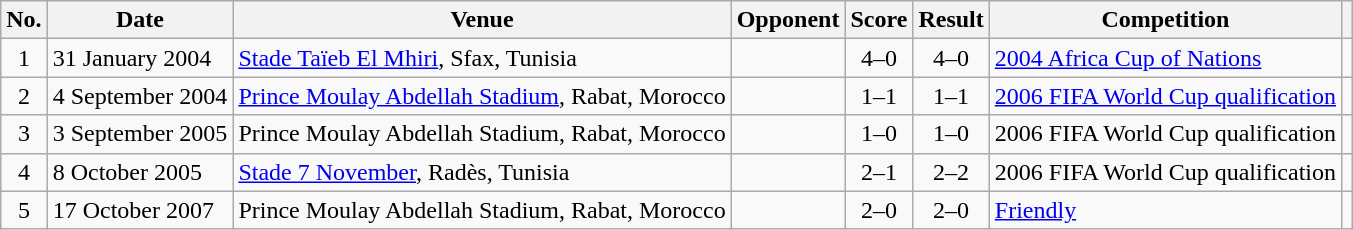<table class="wikitable sortable">
<tr>
<th scope=col>No.</th>
<th scope=col>Date</th>
<th scope=col>Venue</th>
<th scope=col>Opponent</th>
<th scope=col>Score</th>
<th scope=col>Result</th>
<th scope=col>Competition</th>
<th scope=col class=unsortable></th>
</tr>
<tr>
<td align=center>1</td>
<td>31 January 2004</td>
<td><a href='#'>Stade Taïeb El Mhiri</a>, Sfax, Tunisia</td>
<td></td>
<td align=center>4–0</td>
<td align=center>4–0</td>
<td><a href='#'>2004 Africa Cup of Nations</a></td>
<td align=center></td>
</tr>
<tr>
<td align=center>2</td>
<td>4 September 2004</td>
<td><a href='#'>Prince Moulay Abdellah Stadium</a>, Rabat, Morocco</td>
<td></td>
<td align=center>1–1</td>
<td align=center>1–1</td>
<td><a href='#'>2006 FIFA World Cup qualification</a></td>
<td align=center></td>
</tr>
<tr>
<td align=center>3</td>
<td>3 September 2005</td>
<td>Prince Moulay Abdellah Stadium, Rabat, Morocco</td>
<td></td>
<td align=center>1–0</td>
<td align=center>1–0</td>
<td>2006 FIFA World Cup qualification</td>
<td align="center"></td>
</tr>
<tr>
<td align=center>4</td>
<td>8 October 2005</td>
<td><a href='#'>Stade 7 November</a>, Radès, Tunisia</td>
<td></td>
<td align=center>2–1</td>
<td align=center>2–2</td>
<td>2006 FIFA World Cup qualification</td>
<td align=center></td>
</tr>
<tr>
<td align=center>5</td>
<td>17 October 2007</td>
<td>Prince Moulay Abdellah Stadium, Rabat, Morocco</td>
<td></td>
<td align=center>2–0</td>
<td align=center>2–0</td>
<td><a href='#'>Friendly</a></td>
<td align=center></td>
</tr>
</table>
